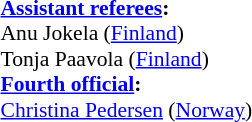<table width=50% style="font-size: 90%">
<tr>
<td><br><strong><a href='#'>Assistant referees</a>:</strong>
<br>Anu Jokela (<a href='#'>Finland</a>)
<br>Tonja Paavola (<a href='#'>Finland</a>)
<br><strong><a href='#'>Fourth official</a>:</strong>
<br><a href='#'>Christina Pedersen</a> (<a href='#'>Norway</a>)</td>
</tr>
</table>
